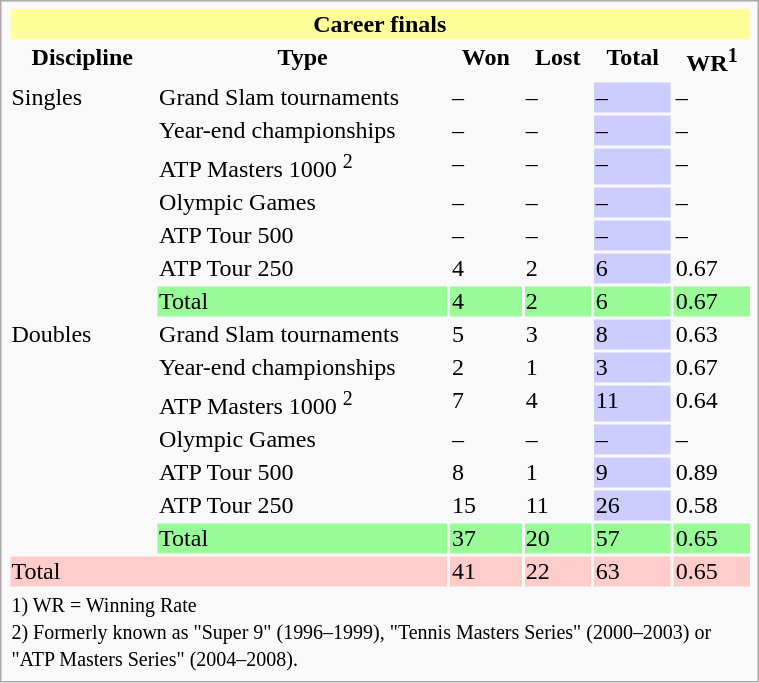<table class="infobox vcard vevent" style="width:40%;">
<tr bgcolor=FFFF99>
<th colspan=6>Career finals</th>
</tr>
<tr>
<th>Discipline</th>
<th>Type</th>
<th>Won</th>
<th>Lost</th>
<th>Total</th>
<th>WR<sup>1</sup></th>
</tr>
<tr>
<td rowspan=7>Singles</td>
<td>Grand Slam tournaments</td>
<td>–</td>
<td>–</td>
<td style="background:#ccf;">–</td>
<td>–</td>
</tr>
<tr>
<td>Year-end championships</td>
<td>–</td>
<td>–</td>
<td style="background:#ccf;">–</td>
<td>–</td>
</tr>
<tr>
<td>ATP Masters 1000 <sup>2</sup></td>
<td>–</td>
<td>–</td>
<td style="background:#ccf;">–</td>
<td>–</td>
</tr>
<tr>
<td>Olympic Games</td>
<td>–</td>
<td>–</td>
<td style="background:#ccf;">–</td>
<td>–</td>
</tr>
<tr>
<td>ATP Tour 500</td>
<td>–</td>
<td>–</td>
<td style="background:#ccf;">–</td>
<td>–</td>
</tr>
<tr>
<td>ATP Tour 250</td>
<td>4</td>
<td>2</td>
<td style="background:#ccf;">6</td>
<td>0.67</td>
</tr>
<tr bgcolor=98fb98>
<td>Total</td>
<td>4</td>
<td>2</td>
<td>6</td>
<td>0.67</td>
</tr>
<tr>
<td rowspan=7>Doubles</td>
<td>Grand Slam tournaments</td>
<td>5</td>
<td>3</td>
<td style="background:#ccf;">8</td>
<td>0.63</td>
</tr>
<tr>
<td>Year-end championships</td>
<td>2</td>
<td>1</td>
<td style="background:#ccf;">3</td>
<td>0.67</td>
</tr>
<tr>
<td>ATP Masters 1000 <sup>2</sup></td>
<td>7</td>
<td>4</td>
<td style="background:#ccf;">11</td>
<td>0.64</td>
</tr>
<tr>
<td>Olympic Games</td>
<td>–</td>
<td>–</td>
<td style="background:#ccf;">–</td>
<td>–</td>
</tr>
<tr>
<td>ATP Tour 500</td>
<td>8</td>
<td>1</td>
<td style="background:#ccf;">9</td>
<td>0.89</td>
</tr>
<tr>
<td>ATP Tour 250</td>
<td>15</td>
<td>11</td>
<td style="background:#ccf;">26</td>
<td>0.58</td>
</tr>
<tr bgcolor=98fb98>
<td>Total</td>
<td>37</td>
<td>20</td>
<td>57</td>
<td>0.65</td>
</tr>
<tr bgcolor=FFCCCC>
<td colspan=2>Total</td>
<td>41</td>
<td>22</td>
<td>63</td>
<td>0.65</td>
</tr>
<tr>
<td colspan=6><small>1) WR = Winning Rate <br>2) Formerly known as "Super 9" (1996–1999), "Tennis Masters Series" (2000–2003) or "ATP Masters Series" (2004–2008).</small></td>
</tr>
</table>
